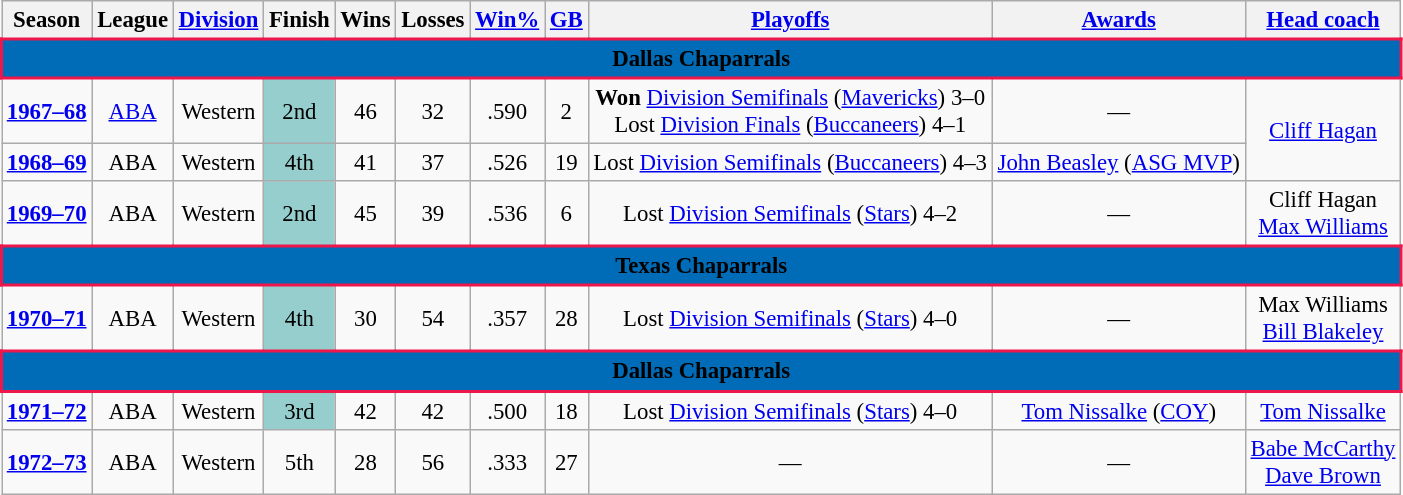<table class="wikitable plainrowheaders" style="text-align:center; font-size:95%" summary="Season (sortable), Division, Finish (sortable), Wins (sortable), Losses (sortable), Win% (sortable), GB (sortable), Playoffs, Awards and Head coach">
<tr>
<th scope="col">Season</th>
<th scope="col">League</th>
<th scope="col" class="unsortable"><a href='#'>Division</a></th>
<th scope="col">Finish</th>
<th scope="col">Wins</th>
<th scope="col">Losses</th>
<th scope="col"><a href='#'>Win%</a></th>
<th scope="col"><a href='#'>GB</a></th>
<th scope="col" class="unsortable"><a href='#'>Playoffs</a></th>
<th scope="col" class="unsortable"><a href='#'>Awards</a></th>
<th scope="col" class="unsortable"><a href='#'>Head coach</a></th>
</tr>
<tr>
<td colspan="14" align="center" style="border:2px solid #ED174C; background-color:#006BB6"><span><strong>Dallas Chaparrals</strong></span></td>
</tr>
<tr>
<th scope="row" style="background-color:transparent;"><a href='#'>1967–68</a></th>
<td><a href='#'>ABA</a></td>
<td>Western</td>
<td style="background:#96cdcd;">2nd</td>
<td>46</td>
<td>32</td>
<td>.590</td>
<td>2</td>
<td><strong>Won</strong> <a href='#'>Division Semifinals</a> (<a href='#'>Mavericks</a>) 3–0<br>Lost <a href='#'>Division Finals</a> (<a href='#'>Buccaneers</a>) 4–1</td>
<td>—</td>
<td rowspan=2><a href='#'>Cliff Hagan</a></td>
</tr>
<tr>
<th scope="row" style="background-color:transparent;"><a href='#'>1968–69</a></th>
<td>ABA</td>
<td>Western</td>
<td style="background:#96cdcd;">4th</td>
<td>41</td>
<td>37</td>
<td>.526</td>
<td>19</td>
<td>Lost <a href='#'>Division Semifinals</a> (<a href='#'>Buccaneers</a>) 4–3</td>
<td><a href='#'>John Beasley</a> (<a href='#'>ASG MVP</a>)</td>
</tr>
<tr>
<th scope="row" style="background-color:transparent;"><a href='#'>1969–70</a></th>
<td>ABA</td>
<td>Western</td>
<td style="background:#96cdcd;">2nd</td>
<td>45</td>
<td>39</td>
<td>.536</td>
<td>6</td>
<td>Lost <a href='#'>Division Semifinals</a> (<a href='#'>Stars</a>) 4–2</td>
<td>—</td>
<td>Cliff Hagan<br><a href='#'>Max Williams</a></td>
</tr>
<tr>
<td colspan="14" align="center" style="border:2px solid #ED174C; background-color:#006BB6"><span><strong>Texas Chaparrals</strong></span></td>
</tr>
<tr>
<th scope="row" style="background-color:transparent;"><a href='#'>1970–71</a></th>
<td>ABA</td>
<td>Western</td>
<td style="background:#96cdcd;">4th</td>
<td>30</td>
<td>54</td>
<td>.357</td>
<td>28</td>
<td>Lost <a href='#'>Division Semifinals</a> (<a href='#'>Stars</a>) 4–0</td>
<td>—</td>
<td>Max Williams<br><a href='#'>Bill Blakeley</a></td>
</tr>
<tr>
<td colspan="14" align="center" style="border:2px solid #ED174C; background-color:#006BB6"><span><strong>Dallas Chaparrals</strong></span></td>
</tr>
<tr>
<th scope="row" style="background-color:transparent;"><a href='#'>1971–72</a></th>
<td>ABA</td>
<td>Western</td>
<td style="background:#96cdcd;">3rd</td>
<td>42</td>
<td>42</td>
<td>.500</td>
<td>18</td>
<td>Lost <a href='#'>Division Semifinals</a> (<a href='#'>Stars</a>) 4–0</td>
<td><a href='#'>Tom Nissalke</a> (<a href='#'>COY</a>)</td>
<td><a href='#'>Tom Nissalke</a></td>
</tr>
<tr>
<th scope="row" style="background-color:transparent;"><a href='#'>1972–73</a></th>
<td>ABA</td>
<td>Western</td>
<td>5th</td>
<td>28</td>
<td>56</td>
<td>.333</td>
<td>27</td>
<td>—</td>
<td>—</td>
<td><a href='#'>Babe McCarthy</a><br><a href='#'>Dave Brown</a></td>
</tr>
</table>
